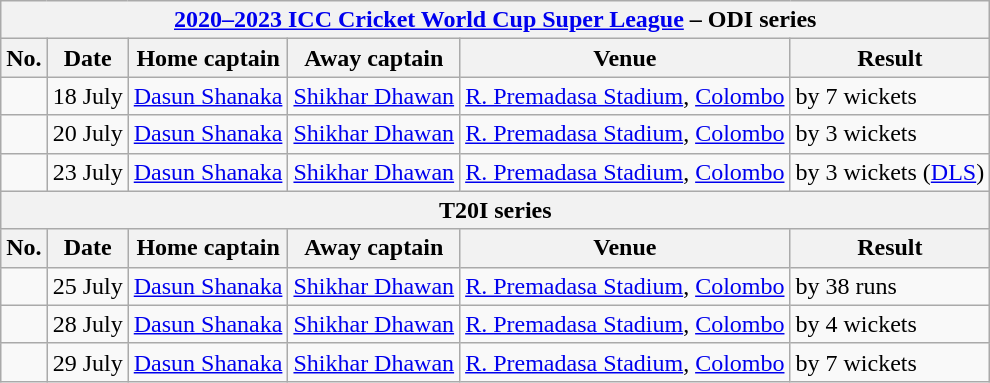<table class="wikitable">
<tr>
<th colspan="9"><a href='#'>2020–2023 ICC Cricket World Cup Super League</a> – ODI series</th>
</tr>
<tr>
<th>No.</th>
<th>Date</th>
<th>Home captain</th>
<th>Away captain</th>
<th>Venue</th>
<th>Result</th>
</tr>
<tr>
<td></td>
<td>18 July</td>
<td><a href='#'>Dasun Shanaka</a></td>
<td><a href='#'>Shikhar Dhawan</a></td>
<td><a href='#'>R. Premadasa Stadium</a>, <a href='#'>Colombo</a></td>
<td> by 7 wickets</td>
</tr>
<tr>
<td></td>
<td>20 July</td>
<td><a href='#'>Dasun Shanaka</a></td>
<td><a href='#'>Shikhar Dhawan</a></td>
<td><a href='#'>R. Premadasa Stadium</a>, <a href='#'>Colombo</a></td>
<td> by 3 wickets</td>
</tr>
<tr>
<td></td>
<td>23 July</td>
<td><a href='#'>Dasun Shanaka</a></td>
<td><a href='#'>Shikhar Dhawan</a></td>
<td><a href='#'>R. Premadasa Stadium</a>, <a href='#'>Colombo</a></td>
<td> by 3 wickets (<a href='#'>DLS</a>)</td>
</tr>
<tr>
<th colspan="9">T20I series</th>
</tr>
<tr>
<th>No.</th>
<th>Date</th>
<th>Home captain</th>
<th>Away captain</th>
<th>Venue</th>
<th>Result</th>
</tr>
<tr>
<td></td>
<td>25 July</td>
<td><a href='#'>Dasun Shanaka</a></td>
<td><a href='#'>Shikhar Dhawan</a></td>
<td><a href='#'>R. Premadasa Stadium</a>, <a href='#'>Colombo</a></td>
<td> by 38 runs</td>
</tr>
<tr>
<td></td>
<td>28 July</td>
<td><a href='#'>Dasun Shanaka</a></td>
<td><a href='#'>Shikhar Dhawan</a></td>
<td><a href='#'>R. Premadasa Stadium</a>, <a href='#'>Colombo</a></td>
<td> by 4 wickets</td>
</tr>
<tr>
<td></td>
<td>29 July</td>
<td><a href='#'>Dasun Shanaka</a></td>
<td><a href='#'>Shikhar Dhawan</a></td>
<td><a href='#'>R. Premadasa Stadium</a>, <a href='#'>Colombo</a></td>
<td> by 7 wickets</td>
</tr>
</table>
